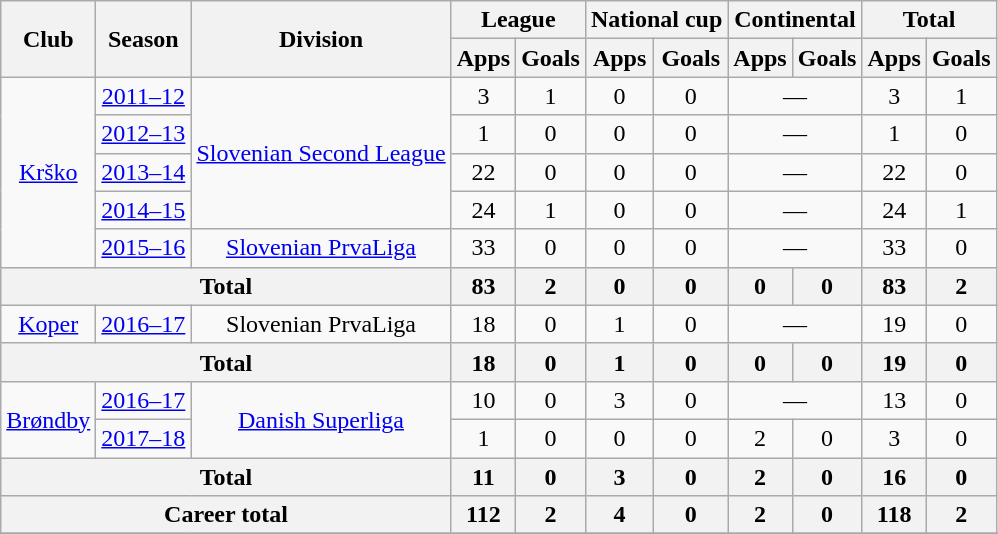<table class="wikitable" style="text-align:center">
<tr>
<th rowspan="2">Club</th>
<th rowspan="2">Season</th>
<th rowspan="2">Division</th>
<th colspan="2">League</th>
<th colspan="2">National cup</th>
<th colspan="2">Continental</th>
<th colspan="2">Total</th>
</tr>
<tr>
<th>Apps</th>
<th>Goals</th>
<th>Apps</th>
<th>Goals</th>
<th>Apps</th>
<th>Goals</th>
<th>Apps</th>
<th>Goals</th>
</tr>
<tr>
<td rowspan="5"><a href='#'>Krško</a></td>
<td><a href='#'>2011–12</a></td>
<td rowspan="4"><a href='#'>Slovenian Second League</a></td>
<td>3</td>
<td>1</td>
<td>0</td>
<td>0</td>
<td colspan="2">—</td>
<td>3</td>
<td>1</td>
</tr>
<tr>
<td><a href='#'>2012–13</a></td>
<td>1</td>
<td>0</td>
<td>0</td>
<td>0</td>
<td colspan="2">—</td>
<td>1</td>
<td>0</td>
</tr>
<tr>
<td><a href='#'>2013–14</a></td>
<td>22</td>
<td>0</td>
<td>0</td>
<td>0</td>
<td colspan="2">—</td>
<td>22</td>
<td>0</td>
</tr>
<tr>
<td><a href='#'>2014–15</a></td>
<td>24</td>
<td>1</td>
<td>0</td>
<td>0</td>
<td colspan="2">—</td>
<td>24</td>
<td>1</td>
</tr>
<tr>
<td><a href='#'>2015–16</a></td>
<td><a href='#'>Slovenian PrvaLiga</a></td>
<td>33</td>
<td>0</td>
<td>0</td>
<td>0</td>
<td colspan="2">—</td>
<td>33</td>
<td>0</td>
</tr>
<tr>
<th colspan="3">Total</th>
<th>83</th>
<th>2</th>
<th>0</th>
<th>0</th>
<th>0</th>
<th>0</th>
<th>83</th>
<th>2</th>
</tr>
<tr>
<td><a href='#'>Koper</a></td>
<td><a href='#'>2016–17</a></td>
<td>Slovenian PrvaLiga</td>
<td>18</td>
<td>0</td>
<td>1</td>
<td>0</td>
<td colspan="2">—</td>
<td>19</td>
<td>0</td>
</tr>
<tr>
<th colspan="3">Total</th>
<th>18</th>
<th>0</th>
<th>1</th>
<th>0</th>
<th>0</th>
<th>0</th>
<th>19</th>
<th>0</th>
</tr>
<tr>
<td rowspan="2"><a href='#'>Brøndby</a></td>
<td><a href='#'>2016–17</a></td>
<td rowspan="2"><a href='#'>Danish Superliga</a></td>
<td>10</td>
<td>0</td>
<td>3</td>
<td>0</td>
<td colspan="2">—</td>
<td>13</td>
<td>0</td>
</tr>
<tr>
<td><a href='#'>2017–18</a></td>
<td>1</td>
<td>0</td>
<td>0</td>
<td>0</td>
<td>2</td>
<td>0</td>
<td>3</td>
<td>0</td>
</tr>
<tr>
<th colspan="3">Total</th>
<th>11</th>
<th>0</th>
<th>3</th>
<th>0</th>
<th>2</th>
<th>0</th>
<th>16</th>
<th>0</th>
</tr>
<tr>
<th colspan="3">Career total</th>
<th>112</th>
<th>2</th>
<th>4</th>
<th>0</th>
<th>2</th>
<th>0</th>
<th>118</th>
<th>2</th>
</tr>
<tr>
</tr>
</table>
